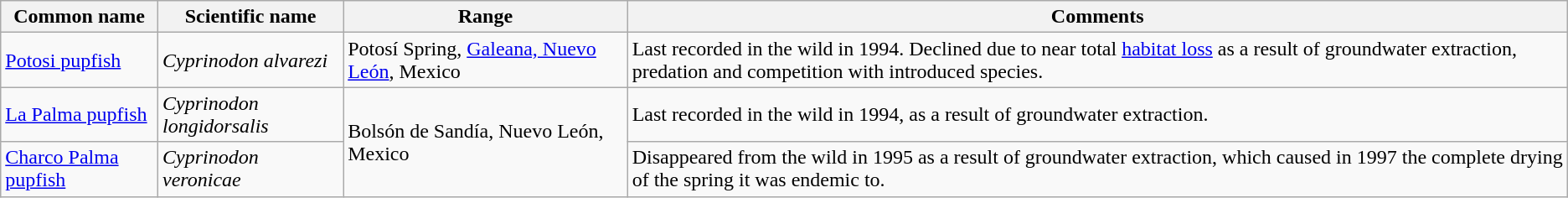<table class="wikitable">
<tr>
<th>Common name</th>
<th>Scientific name</th>
<th>Range</th>
<th class="unsortable">Comments</th>
</tr>
<tr>
<td><a href='#'>Potosi pupfish</a></td>
<td><em>Cyprinodon alvarezi</em></td>
<td>Potosí Spring, <a href='#'>Galeana, Nuevo León</a>, Mexico</td>
<td>Last recorded in the wild in 1994. Declined due to near total <a href='#'>habitat loss</a> as a result of groundwater extraction, predation and competition with introduced species.</td>
</tr>
<tr>
<td><a href='#'>La Palma pupfish</a></td>
<td><em>Cyprinodon longidorsalis</em></td>
<td rowspan="2">Bolsón de Sandía, Nuevo León, Mexico</td>
<td>Last recorded in the wild in 1994, as a result of groundwater extraction.</td>
</tr>
<tr>
<td><a href='#'>Charco Palma pupfish</a></td>
<td><em>Cyprinodon veronicae</em></td>
<td>Disappeared from the wild in 1995 as a result of groundwater extraction, which caused in 1997 the complete drying of the spring it was endemic to.</td>
</tr>
</table>
